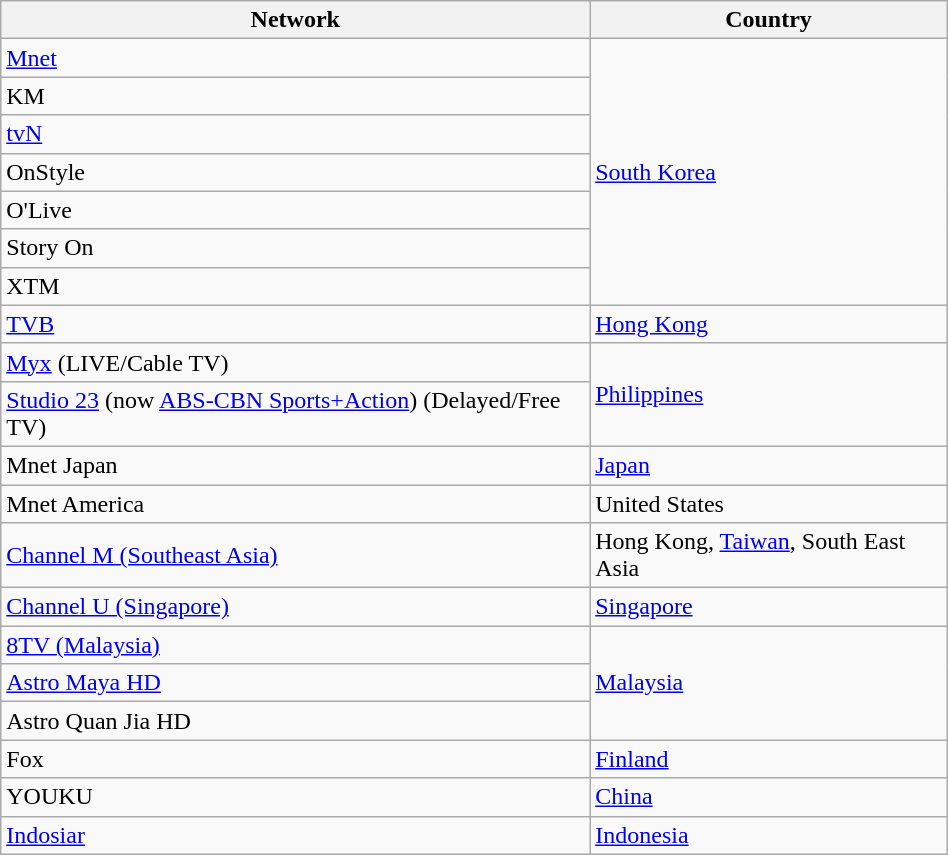<table class="wikitable" style="width:50%">
<tr>
<th>Network</th>
<th>Country</th>
</tr>
<tr>
<td><a href='#'>Mnet</a></td>
<td rowspan=7><a href='#'>South Korea</a></td>
</tr>
<tr>
<td>KM</td>
</tr>
<tr>
<td><a href='#'>tvN</a></td>
</tr>
<tr>
<td>OnStyle</td>
</tr>
<tr>
<td>O'Live</td>
</tr>
<tr>
<td>Story On</td>
</tr>
<tr>
<td>XTM</td>
</tr>
<tr>
<td><a href='#'>TVB</a></td>
<td><a href='#'>Hong Kong</a></td>
</tr>
<tr>
<td><a href='#'>Myx</a> (LIVE/Cable TV)</td>
<td rowspan=2><a href='#'>Philippines</a></td>
</tr>
<tr>
<td><a href='#'>Studio 23</a> (now <a href='#'>ABS-CBN Sports+Action</a>)  (Delayed/Free TV)</td>
</tr>
<tr>
<td>Mnet Japan</td>
<td><a href='#'>Japan</a></td>
</tr>
<tr>
<td>Mnet America</td>
<td>United States</td>
</tr>
<tr>
<td><a href='#'>Channel M (Southeast Asia)</a></td>
<td>Hong Kong, <a href='#'>Taiwan</a>, South East Asia</td>
</tr>
<tr>
<td><a href='#'>Channel U (Singapore)</a></td>
<td><a href='#'>Singapore</a></td>
</tr>
<tr>
<td><a href='#'>8TV (Malaysia)</a></td>
<td rowspan=3><a href='#'>Malaysia</a></td>
</tr>
<tr>
<td><a href='#'>Astro Maya HD</a></td>
</tr>
<tr>
<td>Astro Quan Jia HD</td>
</tr>
<tr>
<td>Fox</td>
<td><a href='#'>Finland</a></td>
</tr>
<tr>
<td>YOUKU</td>
<td><a href='#'>China</a></td>
</tr>
<tr>
<td><a href='#'>Indosiar</a></td>
<td><a href='#'>Indonesia</a></td>
</tr>
</table>
